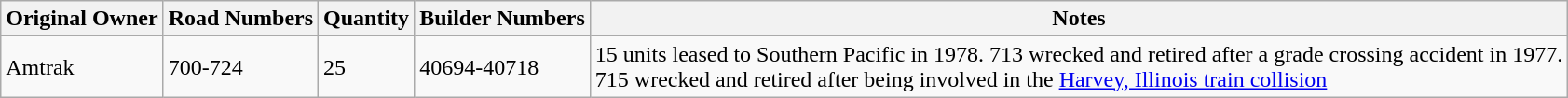<table class="wikitable" border="1">
<tr>
<th>Original Owner</th>
<th>Road Numbers</th>
<th>Quantity</th>
<th>Builder Numbers</th>
<th>Notes</th>
</tr>
<tr>
<td>Amtrak</td>
<td>700-724</td>
<td>25</td>
<td>40694-40718</td>
<td>15 units leased to Southern Pacific in 1978. 713 wrecked and retired after a grade crossing accident in 1977.<br>715 wrecked and retired after being involved in the <a href='#'>Harvey, Illinois train collision</a></td>
</tr>
</table>
